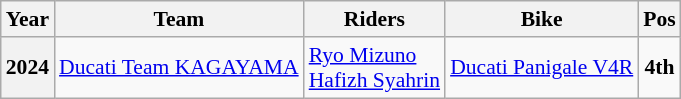<table class="wikitable" style="font-size:90%">
<tr>
<th>Year</th>
<th>Team</th>
<th>Riders</th>
<th>Bike</th>
<th>Pos</th>
</tr>
<tr align="center">
<th>2024</th>
<td align="left"> <a href='#'>Ducati Team KAGAYAMA</a></td>
<td align="left"> <a href='#'>Ryo Mizuno</a><br> <a href='#'>Hafizh Syahrin</a></td>
<td align="left"><a href='#'>Ducati Panigale V4R</a></td>
<td style="background:#;"><strong>4th</strong></td>
</tr>
</table>
